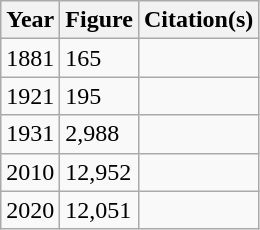<table class="wikitable">
<tr>
<th>Year</th>
<th>Figure</th>
<th>Citation(s)</th>
</tr>
<tr>
<td>1881</td>
<td>165</td>
<td></td>
</tr>
<tr>
<td>1921</td>
<td>195</td>
<td></td>
</tr>
<tr>
<td>1931</td>
<td>2,988</td>
<td></td>
</tr>
<tr>
<td>2010</td>
<td>12,952</td>
<td></td>
</tr>
<tr>
<td>2020</td>
<td>12,051</td>
<td></td>
</tr>
</table>
